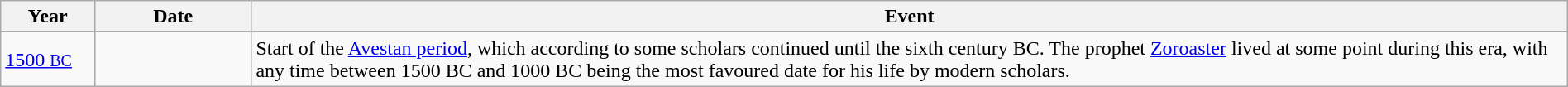<table class="wikitable" width="100%">
<tr>
<th style="width:6%">Year</th>
<th style="width:10%">Date</th>
<th>Event</th>
</tr>
<tr>
<td><a href='#'>1500 <small>BC</small></a></td>
<td></td>
<td>Start of the <a href='#'>Avestan period</a>, which according to some scholars continued until the sixth century BC. The prophet <a href='#'>Zoroaster</a> lived at some point during this era, with any time between 1500 BC and 1000 BC being the most favoured date for his life by modern scholars.</td>
</tr>
</table>
